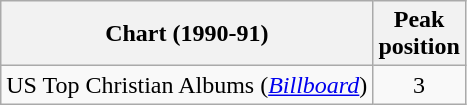<table class="wikitable">
<tr>
<th>Chart (1990-91)</th>
<th>Peak<br>position</th>
</tr>
<tr>
<td>US Top Christian Albums (<em><a href='#'>Billboard</a></em>)</td>
<td style="text-align:center;">3</td>
</tr>
</table>
